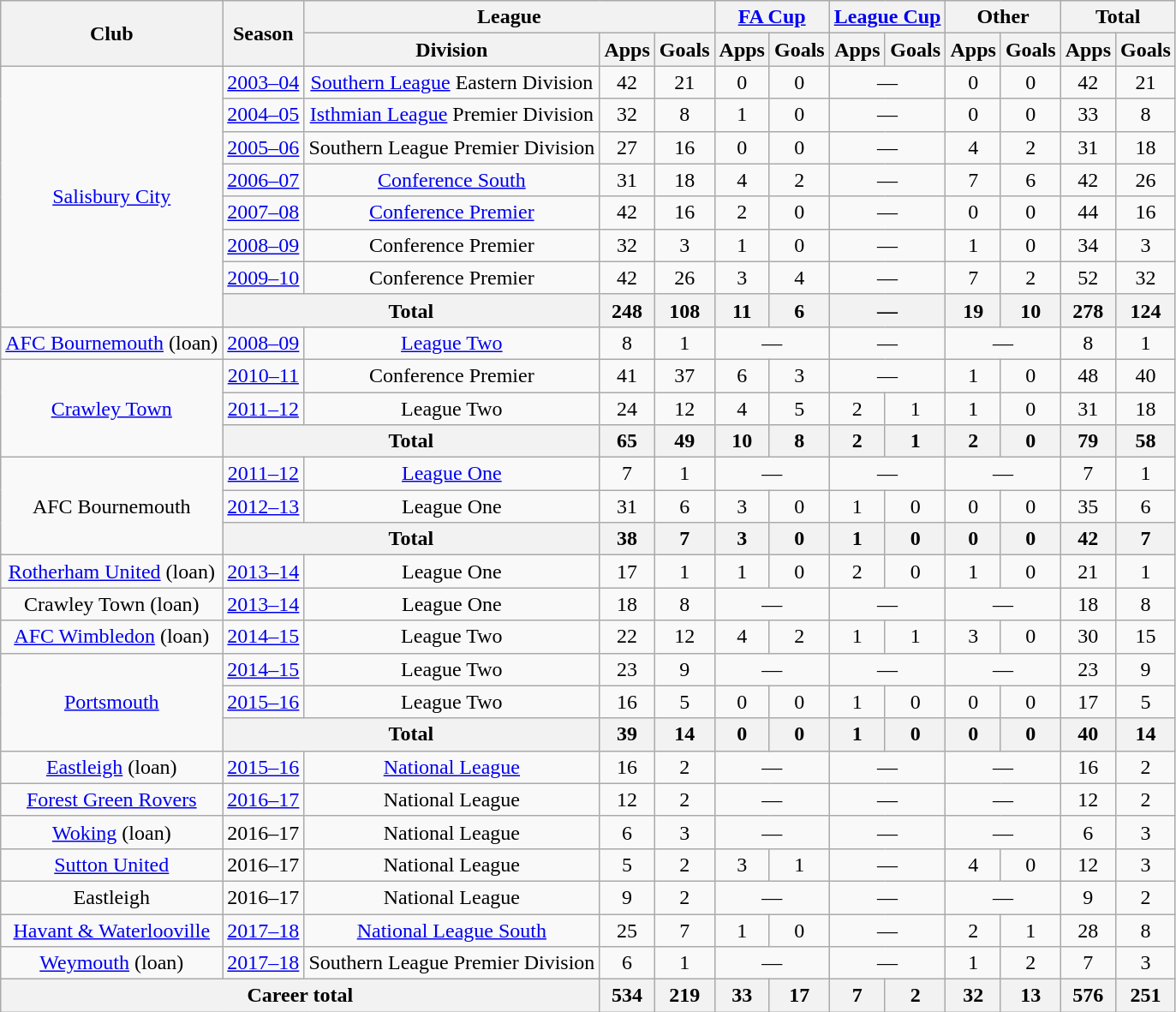<table class=wikitable style="text-align:center">
<tr>
<th rowspan=2>Club</th>
<th rowspan=2>Season</th>
<th colspan=3>League</th>
<th colspan=2><a href='#'>FA Cup</a></th>
<th colspan=2><a href='#'>League Cup</a></th>
<th colspan=2>Other</th>
<th colspan=2>Total</th>
</tr>
<tr>
<th>Division</th>
<th>Apps</th>
<th>Goals</th>
<th>Apps</th>
<th>Goals</th>
<th>Apps</th>
<th>Goals</th>
<th>Apps</th>
<th>Goals</th>
<th>Apps</th>
<th>Goals</th>
</tr>
<tr>
<td rowspan=8><a href='#'>Salisbury City</a></td>
<td><a href='#'>2003–04</a></td>
<td><a href='#'>Southern League</a> Eastern Division</td>
<td>42</td>
<td>21</td>
<td>0</td>
<td>0</td>
<td colspan=2>—</td>
<td>0</td>
<td>0</td>
<td>42</td>
<td>21</td>
</tr>
<tr>
<td><a href='#'>2004–05</a></td>
<td><a href='#'>Isthmian League</a> Premier Division</td>
<td>32</td>
<td>8</td>
<td>1</td>
<td>0</td>
<td colspan=2>—</td>
<td>0</td>
<td>0</td>
<td>33</td>
<td>8</td>
</tr>
<tr>
<td><a href='#'>2005–06</a></td>
<td>Southern League Premier Division</td>
<td>27</td>
<td>16</td>
<td>0</td>
<td>0</td>
<td colspan=2>—</td>
<td>4</td>
<td>2</td>
<td>31</td>
<td>18</td>
</tr>
<tr>
<td><a href='#'>2006–07</a></td>
<td><a href='#'>Conference South</a></td>
<td>31</td>
<td>18</td>
<td>4</td>
<td>2</td>
<td colspan=2>—</td>
<td>7</td>
<td>6</td>
<td>42</td>
<td>26</td>
</tr>
<tr>
<td><a href='#'>2007–08</a></td>
<td><a href='#'>Conference Premier</a></td>
<td>42</td>
<td>16</td>
<td>2</td>
<td>0</td>
<td colspan=2>—</td>
<td>0</td>
<td>0</td>
<td>44</td>
<td>16</td>
</tr>
<tr>
<td><a href='#'>2008–09</a></td>
<td>Conference Premier</td>
<td>32</td>
<td>3</td>
<td>1</td>
<td>0</td>
<td colspan=2>—</td>
<td>1</td>
<td>0</td>
<td>34</td>
<td>3</td>
</tr>
<tr>
<td><a href='#'>2009–10</a></td>
<td>Conference Premier</td>
<td>42</td>
<td>26</td>
<td>3</td>
<td>4</td>
<td colspan=2>—</td>
<td>7</td>
<td>2</td>
<td>52</td>
<td>32</td>
</tr>
<tr>
<th colspan=2>Total</th>
<th>248</th>
<th>108</th>
<th>11</th>
<th>6</th>
<th colspan=2>—</th>
<th>19</th>
<th>10</th>
<th>278</th>
<th>124</th>
</tr>
<tr>
<td><a href='#'>AFC Bournemouth</a> (loan)</td>
<td><a href='#'>2008–09</a></td>
<td><a href='#'>League Two</a></td>
<td>8</td>
<td>1</td>
<td colspan=2>—</td>
<td colspan=2>—</td>
<td colspan=2>—</td>
<td>8</td>
<td>1</td>
</tr>
<tr>
<td rowspan=3><a href='#'>Crawley Town</a></td>
<td><a href='#'>2010–11</a></td>
<td>Conference Premier</td>
<td>41</td>
<td>37</td>
<td>6</td>
<td>3</td>
<td colspan=2>—</td>
<td>1</td>
<td>0</td>
<td>48</td>
<td>40</td>
</tr>
<tr>
<td><a href='#'>2011–12</a></td>
<td>League Two</td>
<td>24</td>
<td>12</td>
<td>4</td>
<td>5</td>
<td>2</td>
<td>1</td>
<td>1</td>
<td>0</td>
<td>31</td>
<td>18</td>
</tr>
<tr>
<th colspan=2>Total</th>
<th>65</th>
<th>49</th>
<th>10</th>
<th>8</th>
<th>2</th>
<th>1</th>
<th>2</th>
<th>0</th>
<th>79</th>
<th>58</th>
</tr>
<tr>
<td rowspan=3>AFC Bournemouth</td>
<td><a href='#'>2011–12</a></td>
<td><a href='#'>League One</a></td>
<td>7</td>
<td>1</td>
<td colspan=2>—</td>
<td colspan=2>—</td>
<td colspan=2>—</td>
<td>7</td>
<td>1</td>
</tr>
<tr>
<td><a href='#'>2012–13</a></td>
<td>League One</td>
<td>31</td>
<td>6</td>
<td>3</td>
<td>0</td>
<td>1</td>
<td>0</td>
<td>0</td>
<td>0</td>
<td>35</td>
<td>6</td>
</tr>
<tr>
<th colspan=2>Total</th>
<th>38</th>
<th>7</th>
<th>3</th>
<th>0</th>
<th>1</th>
<th>0</th>
<th>0</th>
<th>0</th>
<th>42</th>
<th>7</th>
</tr>
<tr>
<td><a href='#'>Rotherham United</a> (loan)</td>
<td><a href='#'>2013–14</a></td>
<td>League One</td>
<td>17</td>
<td>1</td>
<td>1</td>
<td>0</td>
<td>2</td>
<td>0</td>
<td>1</td>
<td>0</td>
<td>21</td>
<td>1</td>
</tr>
<tr>
<td>Crawley Town (loan)</td>
<td><a href='#'>2013–14</a></td>
<td>League One</td>
<td>18</td>
<td>8</td>
<td colspan=2>—</td>
<td colspan=2>—</td>
<td colspan=2>—</td>
<td>18</td>
<td>8</td>
</tr>
<tr>
<td><a href='#'>AFC Wimbledon</a> (loan)</td>
<td><a href='#'>2014–15</a></td>
<td>League Two</td>
<td>22</td>
<td>12</td>
<td>4</td>
<td>2</td>
<td>1</td>
<td>1</td>
<td>3</td>
<td>0</td>
<td>30</td>
<td>15</td>
</tr>
<tr>
<td rowspan=3><a href='#'>Portsmouth</a></td>
<td><a href='#'>2014–15</a></td>
<td>League Two</td>
<td>23</td>
<td>9</td>
<td colspan=2>—</td>
<td colspan=2>—</td>
<td colspan=2>—</td>
<td>23</td>
<td>9</td>
</tr>
<tr>
<td><a href='#'>2015–16</a></td>
<td>League Two</td>
<td>16</td>
<td>5</td>
<td>0</td>
<td>0</td>
<td>1</td>
<td>0</td>
<td>0</td>
<td>0</td>
<td>17</td>
<td>5</td>
</tr>
<tr>
<th colspan=2>Total</th>
<th>39</th>
<th>14</th>
<th>0</th>
<th>0</th>
<th>1</th>
<th>0</th>
<th>0</th>
<th>0</th>
<th>40</th>
<th>14</th>
</tr>
<tr>
<td><a href='#'>Eastleigh</a> (loan)</td>
<td><a href='#'>2015–16</a></td>
<td><a href='#'>National League</a></td>
<td>16</td>
<td>2</td>
<td colspan=2>—</td>
<td colspan=2>—</td>
<td colspan=2>—</td>
<td>16</td>
<td>2</td>
</tr>
<tr>
<td><a href='#'>Forest Green Rovers</a></td>
<td><a href='#'>2016–17</a></td>
<td>National League</td>
<td>12</td>
<td>2</td>
<td colspan=2>—</td>
<td colspan=2>—</td>
<td colspan=2>—</td>
<td>12</td>
<td>2</td>
</tr>
<tr>
<td><a href='#'>Woking</a> (loan)</td>
<td>2016–17</td>
<td>National League</td>
<td>6</td>
<td>3</td>
<td colspan=2>—</td>
<td colspan=2>—</td>
<td colspan=2>—</td>
<td>6</td>
<td>3</td>
</tr>
<tr>
<td><a href='#'>Sutton United</a></td>
<td>2016–17</td>
<td>National League</td>
<td>5</td>
<td>2</td>
<td>3</td>
<td>1</td>
<td colspan=2>—</td>
<td>4</td>
<td>0</td>
<td>12</td>
<td>3</td>
</tr>
<tr>
<td>Eastleigh</td>
<td>2016–17</td>
<td>National League</td>
<td>9</td>
<td>2</td>
<td colspan=2>—</td>
<td colspan=2>—</td>
<td colspan=2>—</td>
<td>9</td>
<td>2</td>
</tr>
<tr>
<td><a href='#'>Havant & Waterlooville</a></td>
<td><a href='#'>2017–18</a></td>
<td><a href='#'>National League South</a></td>
<td>25</td>
<td>7</td>
<td>1</td>
<td>0</td>
<td colspan=2>—</td>
<td>2</td>
<td>1</td>
<td>28</td>
<td>8</td>
</tr>
<tr>
<td><a href='#'>Weymouth</a> (loan)</td>
<td><a href='#'>2017–18</a></td>
<td>Southern League Premier Division</td>
<td>6</td>
<td>1</td>
<td colspan=2>—</td>
<td colspan=2>—</td>
<td>1</td>
<td>2</td>
<td>7</td>
<td>3</td>
</tr>
<tr>
<th colspan=3>Career total</th>
<th>534</th>
<th>219</th>
<th>33</th>
<th>17</th>
<th>7</th>
<th>2</th>
<th>32</th>
<th>13</th>
<th>576</th>
<th>251</th>
</tr>
</table>
